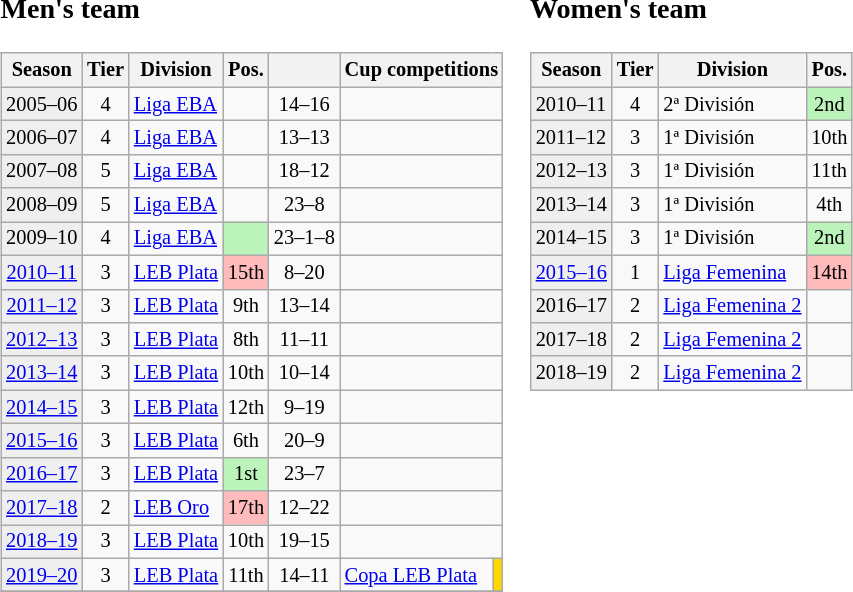<table>
<tr>
<td valign=top width=0%><br><h3>Men's team</h3><table class="wikitable" style="font-size:85%; text-align:center">
<tr>
<th>Season</th>
<th>Tier</th>
<th>Division</th>
<th>Pos.</th>
<th></th>
<th colspan=2>Cup competitions</th>
</tr>
<tr>
<td bgcolor=#efefef>2005–06</td>
<td>4</td>
<td align=left><a href='#'>Liga EBA</a></td>
<td></td>
<td>14–16</td>
<td colspan=2></td>
</tr>
<tr>
<td bgcolor=#efefef>2006–07</td>
<td>4</td>
<td align=left><a href='#'>Liga EBA</a></td>
<td></td>
<td>13–13</td>
<td colspan=2></td>
</tr>
<tr>
<td bgcolor=#efefef>2007–08</td>
<td>5</td>
<td align=left><a href='#'>Liga EBA</a></td>
<td></td>
<td>18–12</td>
<td colspan=2></td>
</tr>
<tr>
<td bgcolor=#efefef>2008–09</td>
<td>5</td>
<td align=left><a href='#'>Liga EBA</a></td>
<td></td>
<td>23–8</td>
<td colspan=2></td>
</tr>
<tr>
<td bgcolor=#efefef>2009–10</td>
<td>4</td>
<td align=left><a href='#'>Liga EBA</a></td>
<td bgcolor=#BBF3BB></td>
<td>23–1–8</td>
<td colspan=2></td>
</tr>
<tr>
<td bgcolor=#efefef><a href='#'>2010–11</a></td>
<td>3</td>
<td align=left><a href='#'>LEB Plata</a></td>
<td bgcolor=#FFBBBB>15th</td>
<td>8–20</td>
<td colspan=2></td>
</tr>
<tr>
<td bgcolor=#efefef><a href='#'>2011–12</a></td>
<td>3</td>
<td align=left><a href='#'>LEB Plata</a></td>
<td>9th</td>
<td>13–14</td>
<td colspan=2></td>
</tr>
<tr>
<td bgcolor=#efefef><a href='#'>2012–13</a></td>
<td>3</td>
<td align=left><a href='#'>LEB Plata</a></td>
<td>8th</td>
<td>11–11</td>
<td colspan=2></td>
</tr>
<tr>
<td bgcolor=#efefef><a href='#'>2013–14</a></td>
<td>3</td>
<td align=left><a href='#'>LEB Plata</a></td>
<td>10th</td>
<td>10–14</td>
<td colspan=2></td>
</tr>
<tr>
<td bgcolor=#efefef><a href='#'>2014–15</a></td>
<td>3</td>
<td align=left><a href='#'>LEB Plata</a></td>
<td>12th</td>
<td>9–19</td>
<td colspan=2></td>
</tr>
<tr>
<td bgcolor=#efefef><a href='#'>2015–16</a></td>
<td>3</td>
<td align=left><a href='#'>LEB Plata</a></td>
<td>6th</td>
<td>20–9</td>
<td colspan=2></td>
</tr>
<tr>
<td bgcolor=#efefef><a href='#'>2016–17</a></td>
<td>3</td>
<td align=left><a href='#'>LEB Plata</a></td>
<td bgcolor=#BBF3BB>1st</td>
<td>23–7</td>
<td colspan=2></td>
</tr>
<tr>
<td bgcolor=#efefef><a href='#'>2017–18</a></td>
<td>2</td>
<td align=left><a href='#'>LEB Oro</a></td>
<td bgcolor=#FFBBBB>17th</td>
<td>12–22</td>
<td colspan=2></td>
</tr>
<tr>
<td bgcolor=#efefef><a href='#'>2018–19</a></td>
<td>3</td>
<td align=left><a href='#'>LEB Plata</a></td>
<td>10th</td>
<td>19–15</td>
<td colspan=2></td>
</tr>
<tr>
<td bgcolor=#efefef><a href='#'>2019–20</a></td>
<td>3</td>
<td align=left><a href='#'>LEB Plata</a></td>
<td>11th</td>
<td>14–11</td>
<td align=left><a href='#'>Copa LEB Plata</a></td>
<td bgcolor=gold></td>
</tr>
<tr>
</tr>
</table>
</td>
<td valign=top width=0%><br><h3>Women's team</h3><table class="wikitable" style="font-size:85%">
<tr>
<th>Season</th>
<th>Tier</th>
<th>Division</th>
<th>Pos.</th>
</tr>
<tr>
<td style="background:#efefef;">2010–11</td>
<td align="center">4</td>
<td>2ª División</td>
<td align="center" bgcolor=#BBF3BB>2nd</td>
</tr>
<tr>
<td style="background:#efefef;">2011–12</td>
<td align="center">3</td>
<td>1ª División</td>
<td align="center">10th</td>
</tr>
<tr>
<td style="background:#efefef;">2012–13</td>
<td align="center">3</td>
<td>1ª División</td>
<td align="center">11th</td>
</tr>
<tr>
<td style="background:#efefef;">2013–14</td>
<td align="center">3</td>
<td>1ª División</td>
<td align="center">4th</td>
</tr>
<tr>
<td style="background:#efefef;">2014–15</td>
<td align="center">3</td>
<td>1ª División</td>
<td align="center" bgcolor=#BBF3BB>2nd</td>
</tr>
<tr>
<td style="background:#efefef;"><a href='#'>2015–16</a></td>
<td align="center">1</td>
<td><a href='#'>Liga Femenina</a></td>
<td align="center" bgcolor=#FFBBBB>14th</td>
</tr>
<tr>
<td style="background:#efefef;">2016–17</td>
<td align="center">2</td>
<td><a href='#'>Liga Femenina 2</a></td>
<td align="center"></td>
</tr>
<tr>
<td style="background:#efefef;">2017–18</td>
<td align="center">2</td>
<td><a href='#'>Liga Femenina 2</a></td>
<td align="center"></td>
</tr>
<tr>
<td bgcolor=#efefef>2018–19</td>
<td align=center>2</td>
<td><a href='#'>Liga Femenina 2</a></td>
<td align=center></td>
</tr>
</table>
</td>
</tr>
</table>
